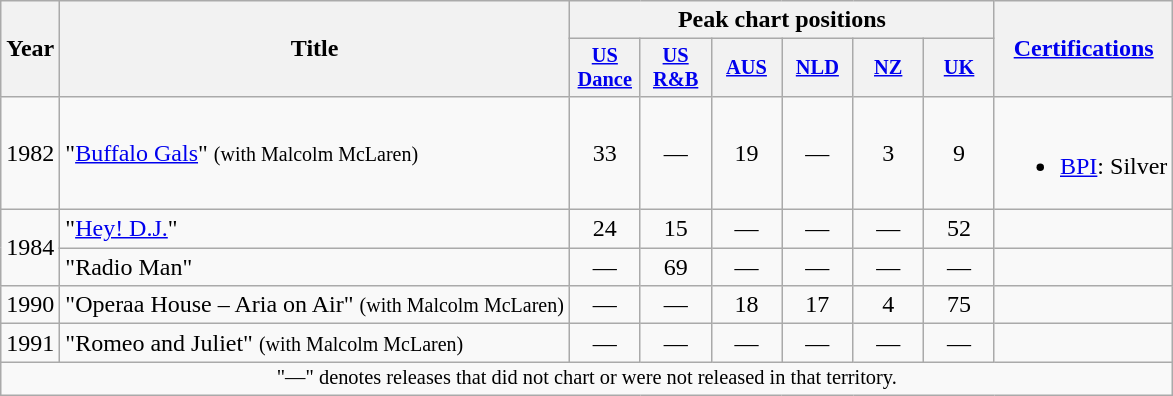<table class="wikitable">
<tr>
<th scope="col" rowspan="2">Year</th>
<th scope="col" rowspan="2">Title</th>
<th scope="col" colspan="6">Peak chart positions</th>
<th scope="col" rowspan="2"><a href='#'>Certifications</a></th>
</tr>
<tr>
<th scope="col" style="width:3em; font-size:85%"><a href='#'>US Dance</a><br></th>
<th scope="col" style="width:3em; font-size:85%"><a href='#'>US R&B</a><br></th>
<th scope="col" style="width:3em; font-size:85%"><a href='#'>AUS</a><br></th>
<th scope="col" style="width:3em; font-size:85%"><a href='#'>NLD</a><br></th>
<th scope="col" style="width:3em; font-size:85%"><a href='#'>NZ</a><br></th>
<th scope="col" style="width:3em; font-size:85%"><a href='#'>UK</a><br></th>
</tr>
<tr>
<td>1982</td>
<td>"<a href='#'>Buffalo Gals</a>" <small>(with Malcolm McLaren)</small></td>
<td align=center>33</td>
<td align=center>—</td>
<td align=center>19</td>
<td align=center>—</td>
<td align=center>3</td>
<td align=center>9</td>
<td><br><ul><li><a href='#'>BPI</a>: Silver</li></ul></td>
</tr>
<tr>
<td rowspan="2">1984</td>
<td>"<a href='#'>Hey! D.J.</a>"</td>
<td align=center>24</td>
<td align=center>15</td>
<td align=center>—</td>
<td align=center>—</td>
<td align=center>—</td>
<td align=center>52</td>
<td></td>
</tr>
<tr>
<td>"Radio Man"</td>
<td align=center>―</td>
<td align=center>69</td>
<td align=center>—</td>
<td align=center>—</td>
<td align=center>—</td>
<td align=center>—</td>
<td></td>
</tr>
<tr>
<td>1990</td>
<td>"Operaa House – Aria on Air" <small>(with Malcolm McLaren)</small></td>
<td align=center>―</td>
<td align=center>—</td>
<td align=center>18</td>
<td align=center>17</td>
<td align=center>4</td>
<td align=center>75</td>
<td></td>
</tr>
<tr>
<td>1991</td>
<td>"Romeo and Juliet" <small>(with Malcolm McLaren)</small></td>
<td align=center>―</td>
<td align=center>―</td>
<td align=center>—</td>
<td align=center>—</td>
<td align=center>—</td>
<td align=center>—</td>
<td></td>
</tr>
<tr>
<td colspan="9" style="text-align:center; font-size:85%">"—" denotes releases that did not chart or were not released in that territory.</td>
</tr>
</table>
